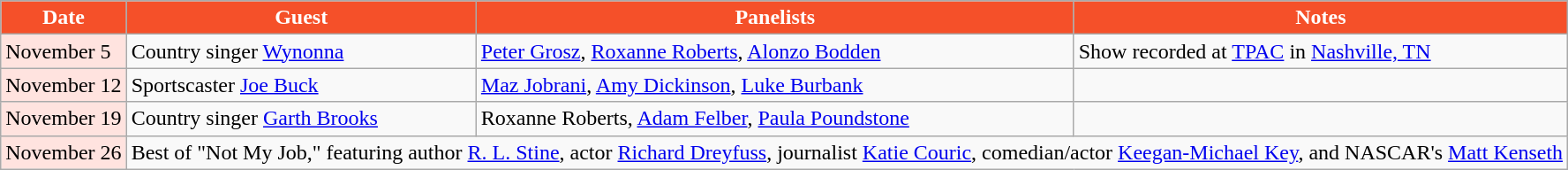<table class="wikitable">
<tr>
<th style="background:#F55029;color:#FFFFFF;">Date</th>
<th style="background:#F55029;color:#FFFFFF;">Guest</th>
<th style="background:#F55029;color:#FFFFFF;">Panelists</th>
<th style="background:#F55029;color:#FFFFFF;">Notes</th>
</tr>
<tr>
<td style="background:#FFE3DF;color:#000000;">November 5</td>
<td>Country singer <a href='#'>Wynonna</a></td>
<td><a href='#'>Peter Grosz</a>, <a href='#'>Roxanne Roberts</a>, <a href='#'>Alonzo Bodden</a></td>
<td>Show recorded at <a href='#'>TPAC</a> in <a href='#'>Nashville, TN</a></td>
</tr>
<tr>
<td style="background:#FFE3DF;color:#000000;">November 12</td>
<td>Sportscaster <a href='#'>Joe Buck</a></td>
<td><a href='#'>Maz Jobrani</a>, <a href='#'>Amy Dickinson</a>, <a href='#'>Luke Burbank</a></td>
<td></td>
</tr>
<tr>
<td style="background:#FFE3DF;color:#000000;">November 19</td>
<td>Country singer <a href='#'>Garth Brooks</a></td>
<td>Roxanne Roberts, <a href='#'>Adam Felber</a>, <a href='#'>Paula Poundstone</a></td>
<td></td>
</tr>
<tr>
<td style="background:#FFE3DF;color:#000000;">November 26</td>
<td colspan="3">Best of "Not My Job," featuring author <a href='#'>R. L. Stine</a>, actor <a href='#'>Richard Dreyfuss</a>, journalist <a href='#'>Katie Couric</a>, comedian/actor <a href='#'>Keegan-Michael Key</a>, and NASCAR's <a href='#'>Matt Kenseth</a></td>
</tr>
</table>
